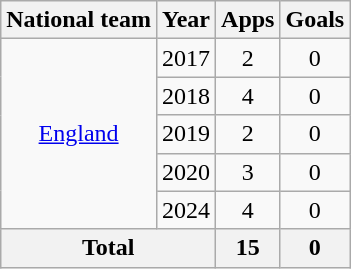<table class="wikitable" style="text-align: center;">
<tr>
<th>National team</th>
<th>Year</th>
<th>Apps</th>
<th>Goals</th>
</tr>
<tr>
<td rowspan="5"><a href='#'>England</a></td>
<td>2017</td>
<td>2</td>
<td>0</td>
</tr>
<tr>
<td>2018</td>
<td>4</td>
<td>0</td>
</tr>
<tr>
<td>2019</td>
<td>2</td>
<td>0</td>
</tr>
<tr>
<td>2020</td>
<td>3</td>
<td>0</td>
</tr>
<tr>
<td>2024</td>
<td>4</td>
<td>0</td>
</tr>
<tr>
<th colspan="2">Total</th>
<th>15</th>
<th>0</th>
</tr>
</table>
